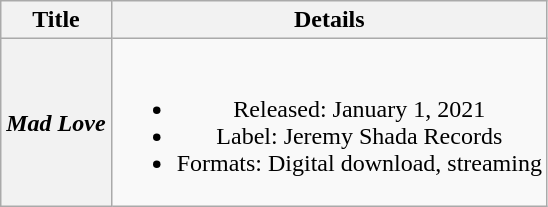<table class="wikitable plainrowheaders" style="text-align:center;">
<tr>
<th scope="col">Title</th>
<th scope="col">Details</th>
</tr>
<tr>
<th scope="row"><em>Mad Love</em></th>
<td><br><ul><li>Released: January 1, 2021</li><li>Label: Jeremy Shada Records</li><li>Formats: Digital download, streaming</li></ul></td>
</tr>
</table>
